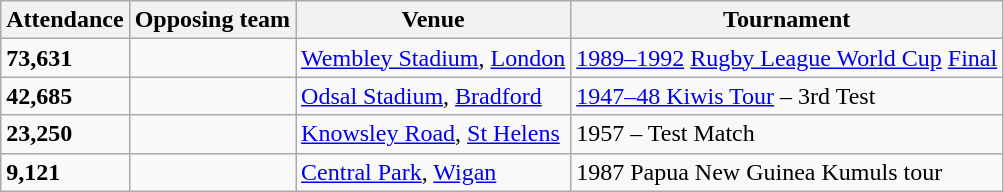<table class="wikitable">
<tr>
<th>Attendance</th>
<th>Opposing team</th>
<th>Venue</th>
<th>Tournament</th>
</tr>
<tr>
<td><strong>73,631</strong></td>
<td></td>
<td><a href='#'>Wembley Stadium</a>, <a href='#'>London</a></td>
<td><a href='#'>1989–1992</a> <a href='#'>Rugby League World Cup</a> <a href='#'>Final</a></td>
</tr>
<tr>
<td><strong>42,685</strong></td>
<td></td>
<td><a href='#'>Odsal Stadium</a>, <a href='#'>Bradford</a></td>
<td><a href='#'>1947–48 Kiwis Tour</a> – 3rd Test</td>
</tr>
<tr>
<td><strong>23,250</strong></td>
<td></td>
<td><a href='#'>Knowsley Road</a>, <a href='#'>St Helens</a></td>
<td>1957 – Test Match</td>
</tr>
<tr>
<td><strong>9,121</strong></td>
<td></td>
<td><a href='#'>Central Park</a>, <a href='#'>Wigan</a></td>
<td>1987 Papua New Guinea Kumuls tour</td>
</tr>
</table>
